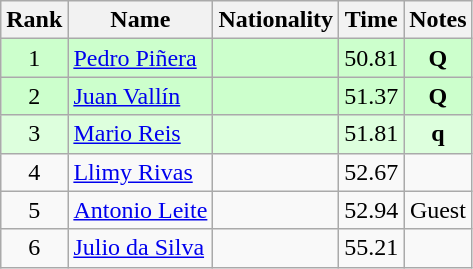<table class="wikitable sortable" style="text-align:center">
<tr>
<th>Rank</th>
<th>Name</th>
<th>Nationality</th>
<th>Time</th>
<th>Notes</th>
</tr>
<tr bgcolor=ccffcc>
<td align=center>1</td>
<td align=left><a href='#'>Pedro Piñera</a></td>
<td align=left></td>
<td>50.81</td>
<td><strong>Q</strong></td>
</tr>
<tr bgcolor=ccffcc>
<td align=center>2</td>
<td align=left><a href='#'>Juan Vallín</a></td>
<td align=left></td>
<td>51.37</td>
<td><strong>Q</strong></td>
</tr>
<tr bgcolor=ddffdd>
<td align=center>3</td>
<td align=left><a href='#'>Mario Reis</a></td>
<td align=left></td>
<td>51.81</td>
<td><strong>q</strong></td>
</tr>
<tr>
<td align=center>4</td>
<td align=left><a href='#'>Llimy Rivas</a></td>
<td align=left></td>
<td>52.67</td>
<td></td>
</tr>
<tr>
<td align=center>5</td>
<td align=left><a href='#'>Antonio Leite</a></td>
<td align=left></td>
<td>52.94</td>
<td>Guest</td>
</tr>
<tr>
<td align=center>6</td>
<td align=left><a href='#'>Julio da Silva</a></td>
<td align=left></td>
<td>55.21</td>
<td></td>
</tr>
</table>
